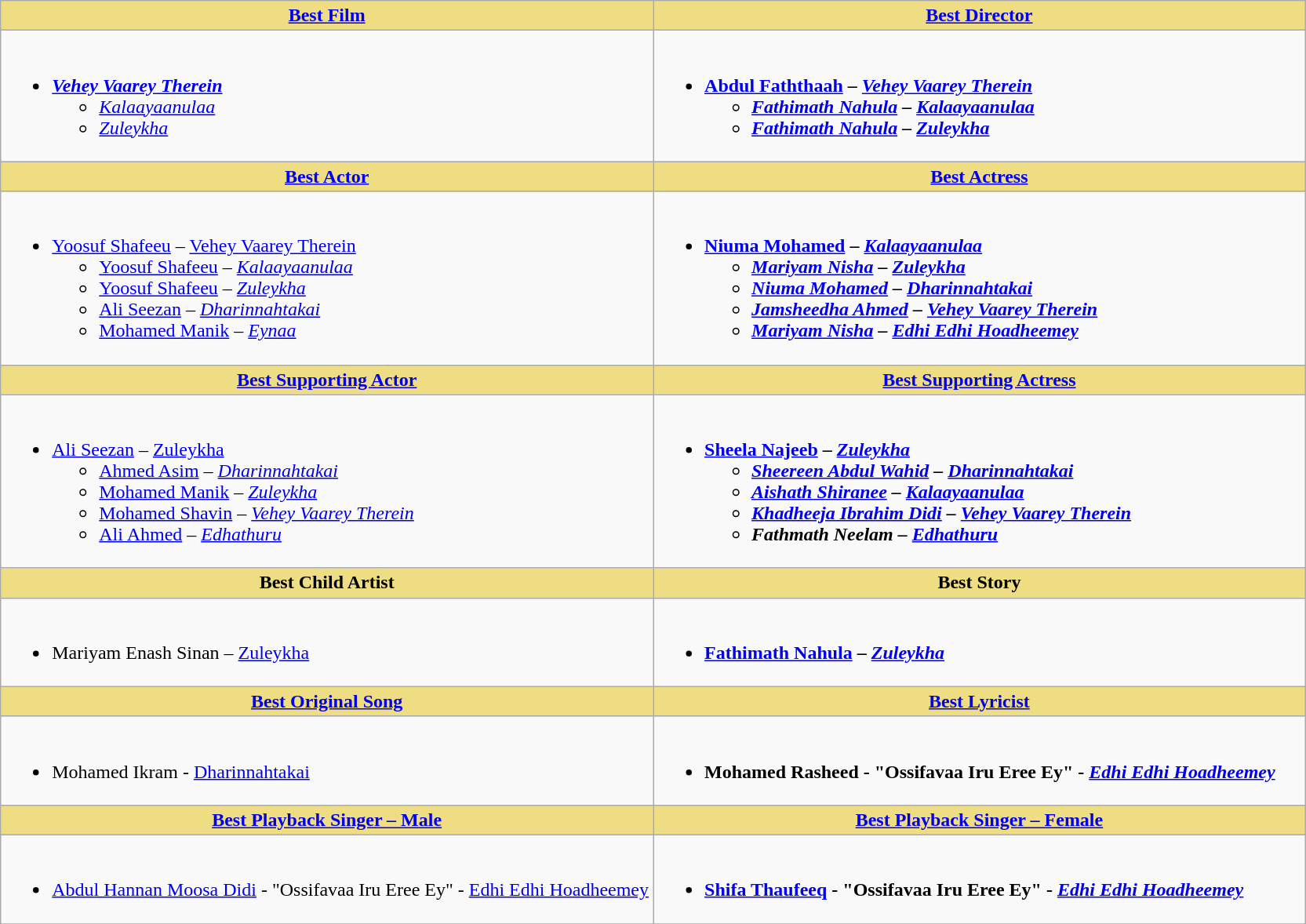<table class="wikitable">
<tr>
<th style="background:#EEDD82; width:50%;"><a href='#'>Best Film</a></th>
<th style="background:#EEDD82; width:50%;"><a href='#'>Best Director</a></th>
</tr>
<tr>
<td valign="top"><br><ul><li><strong><em><a href='#'>Vehey Vaarey Therein</a></em></strong><ul><li><em><a href='#'>Kalaayaanulaa</a></em></li><li><em><a href='#'>Zuleykha</a></em></li></ul></li></ul></td>
<td valign="top"><br><ul><li><strong> <a href='#'>Abdul Faththaah</a> – <em><a href='#'>Vehey Vaarey Therein</a><strong><em><ul><li><a href='#'>Fathimath Nahula</a> – </em><a href='#'>Kalaayaanulaa</a><em></li><li><a href='#'>Fathimath Nahula</a> – </em><a href='#'>Zuleykha</a><em></li></ul></li></ul></td>
</tr>
<tr>
<th style="background:#EEDD82;"><a href='#'>Best Actor</a></th>
<th style="background:#EEDD82;"><a href='#'>Best Actress</a></th>
</tr>
<tr>
<td><br><ul><li></strong><a href='#'>Yoosuf Shafeeu</a> – </em><a href='#'>Vehey Vaarey Therein</a></em></strong><ul><li><a href='#'>Yoosuf Shafeeu</a> – <em><a href='#'>Kalaayaanulaa</a></em></li><li><a href='#'>Yoosuf Shafeeu</a> – <em><a href='#'>Zuleykha</a></em></li><li><a href='#'>Ali Seezan</a> – <em><a href='#'>Dharinnahtakai</a></em></li><li><a href='#'>Mohamed Manik</a> – <em><a href='#'>Eynaa</a></em></li></ul></li></ul></td>
<td><br><ul><li><strong><a href='#'>Niuma Mohamed</a> – <em><a href='#'>Kalaayaanulaa</a><strong><em><ul><li><a href='#'>Mariyam Nisha</a> – </em><a href='#'>Zuleykha</a><em></li><li><a href='#'>Niuma Mohamed</a> – </em><a href='#'>Dharinnahtakai</a><em></li><li><a href='#'>Jamsheedha Ahmed</a> – </em><a href='#'>Vehey Vaarey Therein</a><em></li><li><a href='#'>Mariyam Nisha</a> – </em><a href='#'>Edhi Edhi Hoadheemey</a><em></li></ul></li></ul></td>
</tr>
<tr>
<th style="background:#EEDD82;"><a href='#'>Best Supporting Actor</a></th>
<th style="background:#EEDD82;"><a href='#'>Best Supporting Actress</a></th>
</tr>
<tr>
<td><br><ul><li></strong><a href='#'>Ali Seezan</a> – </em><a href='#'>Zuleykha</a></em></strong><ul><li><a href='#'>Ahmed Asim</a> – <em><a href='#'>Dharinnahtakai</a></em></li><li><a href='#'>Mohamed Manik</a> – <em><a href='#'>Zuleykha</a></em></li><li><a href='#'>Mohamed Shavin</a> – <em><a href='#'>Vehey Vaarey Therein</a></em></li><li><a href='#'>Ali Ahmed</a> – <em><a href='#'>Edhathuru</a></em></li></ul></li></ul></td>
<td><br><ul><li><strong><a href='#'>Sheela Najeeb</a> – <em><a href='#'>Zuleykha</a><strong><em><ul><li><a href='#'>Sheereen Abdul Wahid</a> – </em><a href='#'>Dharinnahtakai</a><em></li><li><a href='#'>Aishath Shiranee</a> – </em><a href='#'>Kalaayaanulaa</a><em></li><li><a href='#'>Khadheeja Ibrahim Didi</a> – </em><a href='#'>Vehey Vaarey Therein</a><em></li><li>Fathmath Neelam – </em><a href='#'>Edhathuru</a><em></li></ul></li></ul></td>
</tr>
<tr>
<th style="background:#EEDD82;">Best Child Artist</th>
<th style="background:#EEDD82;">Best Story</th>
</tr>
<tr>
<td><br><ul><li></strong>Mariyam Enash Sinan – </em><a href='#'>Zuleykha</a></em></strong></li></ul></td>
<td><br><ul><li><strong><a href='#'>Fathimath Nahula</a> – <em><a href='#'>Zuleykha</a><strong><em></li></ul></td>
</tr>
<tr>
<th style="background:#EEDD82;"><a href='#'>Best Original Song</a></th>
<th style="background:#EEDD82;"><a href='#'>Best Lyricist</a></th>
</tr>
<tr>
<td><br><ul><li></strong>Mohamed Ikram - </em><a href='#'>Dharinnahtakai</a></em></strong></li></ul></td>
<td><br><ul><li><strong>Mohamed Rasheed - "Ossifavaa Iru Eree Ey" - <em><a href='#'>Edhi Edhi Hoadheemey</a><strong><em></li></ul></td>
</tr>
<tr>
<th style="background:#EEDD82;"><a href='#'>Best Playback Singer – Male</a></th>
<th style="background:#EEDD82;"><a href='#'>Best Playback Singer – Female</a></th>
</tr>
<tr>
<td><br><ul><li></strong><a href='#'>Abdul Hannan Moosa Didi</a> - "Ossifavaa Iru Eree Ey" - </em><a href='#'>Edhi Edhi Hoadheemey</a></em></strong></li></ul></td>
<td><br><ul><li><strong><a href='#'>Shifa Thaufeeq</a> - "Ossifavaa Iru Eree Ey" - <em><a href='#'>Edhi Edhi Hoadheemey</a><strong><em></li></ul></td>
</tr>
<tr>
</tr>
</table>
